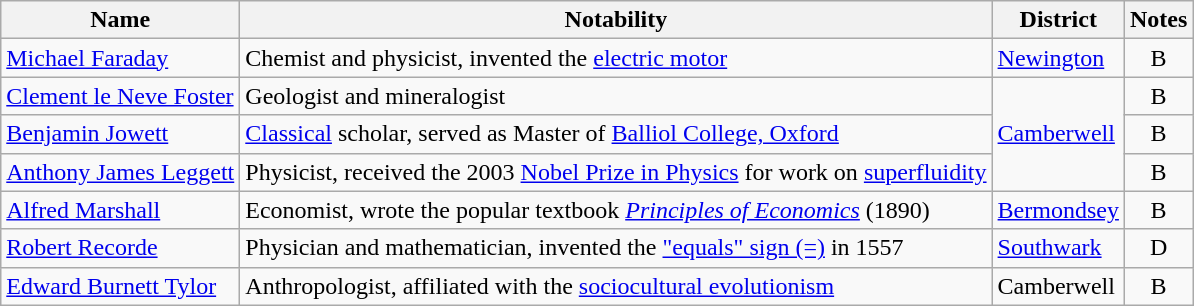<table class="wikitable sortable">
<tr>
<th width=>Name</th>
<th width=>Notability</th>
<th width=>District </th>
<th width=>Notes </th>
</tr>
<tr>
<td><a href='#'>Michael Faraday</a></td>
<td>Chemist and physicist, invented the <a href='#'>electric motor</a></td>
<td><a href='#'>Newington</a></td>
<td style="text-align:center;">B</td>
</tr>
<tr>
<td><a href='#'>Clement le Neve Foster</a></td>
<td>Geologist and mineralogist</td>
<td rowspan=3><a href='#'>Camberwell</a></td>
<td style="text-align:center;">B</td>
</tr>
<tr>
<td><a href='#'>Benjamin Jowett</a></td>
<td><a href='#'>Classical</a> scholar, served as Master of <a href='#'>Balliol College, Oxford</a></td>
<td style="text-align:center;">B</td>
</tr>
<tr>
<td><a href='#'>Anthony James Leggett</a></td>
<td>Physicist, received the 2003 <a href='#'>Nobel Prize in Physics</a> for work on <a href='#'>superfluidity</a></td>
<td style="text-align:center;">B</td>
</tr>
<tr>
<td><a href='#'>Alfred Marshall</a></td>
<td>Economist, wrote the popular textbook <em><a href='#'>Principles of Economics</a></em> (1890)</td>
<td><a href='#'>Bermondsey</a></td>
<td style="text-align:center;">B</td>
</tr>
<tr>
<td><a href='#'>Robert Recorde</a></td>
<td>Physician and mathematician, invented the <a href='#'>"equals" sign (=)</a> in 1557</td>
<td><a href='#'>Southwark</a></td>
<td style="text-align:center;">D</td>
</tr>
<tr>
<td><a href='#'>Edward Burnett Tylor</a></td>
<td>Anthropologist, affiliated with the <a href='#'>sociocultural evolutionism</a></td>
<td>Camberwell</td>
<td style="text-align:center;">B</td>
</tr>
</table>
